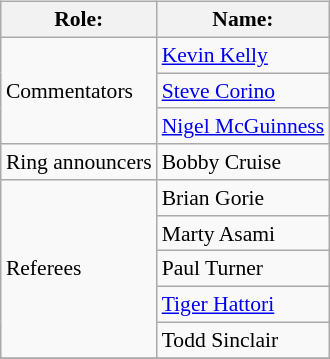<table class=wikitable style="font-size:90%; margin: 0.5em 0 0.5em 1em; float: right; clear: right;">
<tr>
<th>Role:</th>
<th>Name:</th>
</tr>
<tr>
<td rowspan=3>Commentators</td>
<td><a href='#'>Kevin Kelly</a></td>
</tr>
<tr>
<td><a href='#'>Steve Corino</a></td>
</tr>
<tr>
<td><a href='#'>Nigel McGuinness</a></td>
</tr>
<tr>
<td rowspan=1>Ring announcers</td>
<td>Bobby Cruise</td>
</tr>
<tr>
<td rowspan=5>Referees</td>
<td>Brian Gorie</td>
</tr>
<tr>
<td>Marty Asami</td>
</tr>
<tr>
<td>Paul Turner</td>
</tr>
<tr>
<td><a href='#'>Tiger Hattori</a></td>
</tr>
<tr>
<td>Todd Sinclair</td>
</tr>
<tr>
</tr>
</table>
